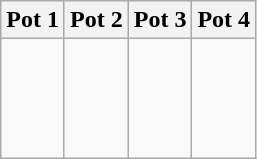<table class="wikitable">
<tr>
<th style="width: 25%;">Pot 1</th>
<th style="width: 25%;">Pot 2</th>
<th style="width: 25%;">Pot 3</th>
<th style="width: 25%;">Pot 4</th>
</tr>
<tr>
<td><br><br><br><br></td>
<td><br><br><br><br></td>
<td><br><br><br><br></td>
<td><br><br><br><br></td>
</tr>
</table>
